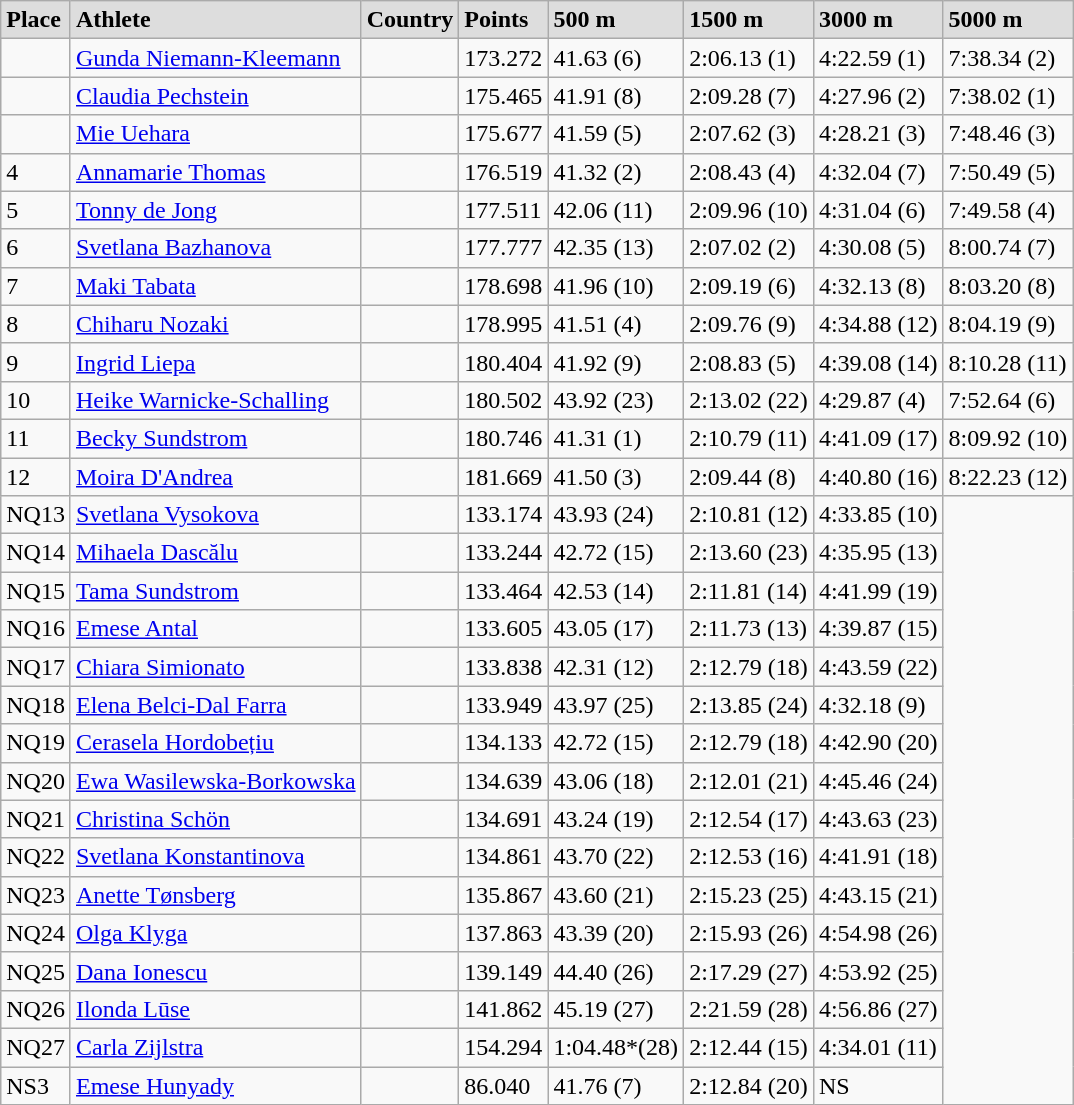<table class="wikitable">
<tr align=left bgcolor=#DDDDDD>
<td><strong>Place</strong></td>
<td><strong>Athlete</strong></td>
<td><strong>Country</strong></td>
<td><strong>Points</strong></td>
<td><strong>500 m</strong></td>
<td><strong>1500 m</strong></td>
<td><strong>3000 m</strong></td>
<td><strong>5000 m</strong></td>
</tr>
<tr>
<td></td>
<td><a href='#'>Gunda Niemann-Kleemann</a></td>
<td></td>
<td>173.272</td>
<td>41.63 (6)</td>
<td>2:06.13 (1)</td>
<td>4:22.59 (1)</td>
<td>7:38.34 (2)</td>
</tr>
<tr>
<td></td>
<td><a href='#'>Claudia Pechstein</a></td>
<td></td>
<td>175.465</td>
<td>41.91 (8)</td>
<td>2:09.28 (7)</td>
<td>4:27.96 (2)</td>
<td>7:38.02 (1)</td>
</tr>
<tr>
<td></td>
<td><a href='#'>Mie Uehara</a></td>
<td></td>
<td>175.677</td>
<td>41.59 (5)</td>
<td>2:07.62 (3)</td>
<td>4:28.21 (3)</td>
<td>7:48.46 (3)</td>
</tr>
<tr>
<td>4</td>
<td><a href='#'>Annamarie Thomas</a></td>
<td></td>
<td>176.519</td>
<td>41.32 (2)</td>
<td>2:08.43 (4)</td>
<td>4:32.04 (7)</td>
<td>7:50.49 (5)</td>
</tr>
<tr>
<td>5</td>
<td><a href='#'>Tonny de Jong</a></td>
<td></td>
<td>177.511</td>
<td>42.06 (11)</td>
<td>2:09.96 (10)</td>
<td>4:31.04 (6)</td>
<td>7:49.58 (4)</td>
</tr>
<tr>
<td>6</td>
<td><a href='#'>Svetlana Bazhanova</a></td>
<td></td>
<td>177.777</td>
<td>42.35 (13)</td>
<td>2:07.02 (2)</td>
<td>4:30.08 (5)</td>
<td>8:00.74 (7)</td>
</tr>
<tr>
<td>7</td>
<td><a href='#'>Maki Tabata</a></td>
<td></td>
<td>178.698</td>
<td>41.96 (10)</td>
<td>2:09.19 (6)</td>
<td>4:32.13 (8)</td>
<td>8:03.20 (8)</td>
</tr>
<tr>
<td>8</td>
<td><a href='#'>Chiharu Nozaki</a></td>
<td></td>
<td>178.995</td>
<td>41.51 (4)</td>
<td>2:09.76 (9)</td>
<td>4:34.88 (12)</td>
<td>8:04.19 (9)</td>
</tr>
<tr>
<td>9</td>
<td><a href='#'>Ingrid Liepa</a></td>
<td></td>
<td>180.404</td>
<td>41.92 (9)</td>
<td>2:08.83 (5)</td>
<td>4:39.08 (14)</td>
<td>8:10.28 (11)</td>
</tr>
<tr>
<td>10</td>
<td><a href='#'>Heike Warnicke-Schalling</a></td>
<td></td>
<td>180.502</td>
<td>43.92 (23)</td>
<td>2:13.02 (22)</td>
<td>4:29.87 (4)</td>
<td>7:52.64 (6)</td>
</tr>
<tr>
<td>11</td>
<td><a href='#'>Becky Sundstrom</a></td>
<td></td>
<td>180.746</td>
<td>41.31 (1)</td>
<td>2:10.79 (11)</td>
<td>4:41.09 (17)</td>
<td>8:09.92 (10)</td>
</tr>
<tr>
<td>12</td>
<td><a href='#'>Moira D'Andrea</a></td>
<td></td>
<td>181.669</td>
<td>41.50 (3)</td>
<td>2:09.44 (8)</td>
<td>4:40.80 (16)</td>
<td>8:22.23 (12)</td>
</tr>
<tr>
<td>NQ13</td>
<td><a href='#'>Svetlana Vysokova</a></td>
<td></td>
<td>133.174</td>
<td>43.93 (24)</td>
<td>2:10.81 (12)</td>
<td>4:33.85 (10)</td>
</tr>
<tr>
<td>NQ14</td>
<td><a href='#'>Mihaela Dascălu</a></td>
<td></td>
<td>133.244</td>
<td>42.72 (15)</td>
<td>2:13.60 (23)</td>
<td>4:35.95 (13)</td>
</tr>
<tr>
<td>NQ15</td>
<td><a href='#'>Tama Sundstrom</a></td>
<td></td>
<td>133.464</td>
<td>42.53 (14)</td>
<td>2:11.81 (14)</td>
<td>4:41.99 (19)</td>
</tr>
<tr>
<td>NQ16</td>
<td><a href='#'>Emese Antal</a></td>
<td></td>
<td>133.605</td>
<td>43.05 (17)</td>
<td>2:11.73 (13)</td>
<td>4:39.87 (15)</td>
</tr>
<tr>
<td>NQ17</td>
<td><a href='#'>Chiara Simionato</a></td>
<td></td>
<td>133.838</td>
<td>42.31 (12)</td>
<td>2:12.79 (18)</td>
<td>4:43.59 (22)</td>
</tr>
<tr>
<td>NQ18</td>
<td><a href='#'>Elena Belci-Dal Farra</a></td>
<td></td>
<td>133.949</td>
<td>43.97 (25)</td>
<td>2:13.85 (24)</td>
<td>4:32.18 (9)</td>
</tr>
<tr>
<td>NQ19</td>
<td><a href='#'>Cerasela Hordobețiu</a></td>
<td></td>
<td>134.133</td>
<td>42.72 (15)</td>
<td>2:12.79 (18)</td>
<td>4:42.90 (20)</td>
</tr>
<tr>
<td>NQ20</td>
<td><a href='#'>Ewa Wasilewska-Borkowska</a></td>
<td></td>
<td>134.639</td>
<td>43.06 (18)</td>
<td>2:12.01 (21)</td>
<td>4:45.46 (24)</td>
</tr>
<tr>
<td>NQ21</td>
<td><a href='#'>Christina Schön</a></td>
<td></td>
<td>134.691</td>
<td>43.24 (19)</td>
<td>2:12.54 (17)</td>
<td>4:43.63 (23)</td>
</tr>
<tr>
<td>NQ22</td>
<td><a href='#'>Svetlana Konstantinova</a></td>
<td></td>
<td>134.861</td>
<td>43.70 (22)</td>
<td>2:12.53 (16)</td>
<td>4:41.91 (18)</td>
</tr>
<tr>
<td>NQ23</td>
<td><a href='#'>Anette Tønsberg</a></td>
<td></td>
<td>135.867</td>
<td>43.60 (21)</td>
<td>2:15.23 (25)</td>
<td>4:43.15 (21)</td>
</tr>
<tr>
<td>NQ24</td>
<td><a href='#'>Olga Klyga</a></td>
<td></td>
<td>137.863</td>
<td>43.39 (20)</td>
<td>2:15.93 (26)</td>
<td>4:54.98 (26)</td>
</tr>
<tr>
<td>NQ25</td>
<td><a href='#'>Dana Ionescu</a></td>
<td></td>
<td>139.149</td>
<td>44.40 (26)</td>
<td>2:17.29 (27)</td>
<td>4:53.92 (25)</td>
</tr>
<tr>
<td>NQ26</td>
<td><a href='#'>Ilonda Lūse</a></td>
<td></td>
<td>141.862</td>
<td>45.19 (27)</td>
<td>2:21.59 (28)</td>
<td>4:56.86 (27)</td>
</tr>
<tr>
<td>NQ27</td>
<td><a href='#'>Carla Zijlstra</a></td>
<td></td>
<td>154.294</td>
<td>1:04.48*(28)</td>
<td>2:12.44 (15)</td>
<td>4:34.01 (11)</td>
</tr>
<tr>
<td>NS3</td>
<td><a href='#'>Emese Hunyady</a></td>
<td></td>
<td>86.040</td>
<td>41.76 (7)</td>
<td>2:12.84 (20)</td>
<td>NS</td>
</tr>
</table>
